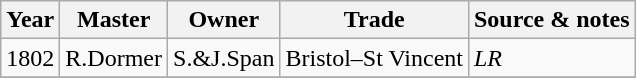<table class=" wikitable">
<tr>
<th>Year</th>
<th>Master</th>
<th>Owner</th>
<th>Trade</th>
<th>Source & notes</th>
</tr>
<tr>
<td>1802</td>
<td>R.Dormer</td>
<td>S.&J.Span</td>
<td>Bristol–St Vincent</td>
<td><em>LR</em></td>
</tr>
<tr>
</tr>
</table>
